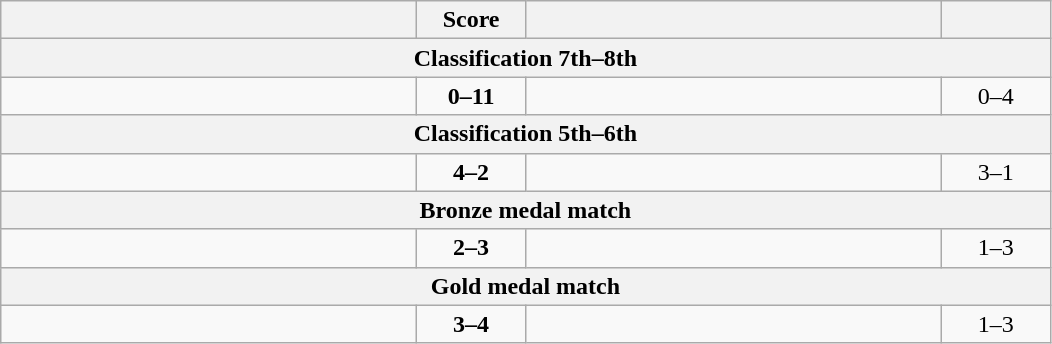<table class="wikitable" style="text-align: left; ">
<tr>
<th align="right" width="270"></th>
<th width="65">Score</th>
<th align="left" width="270"></th>
<th width="65"></th>
</tr>
<tr>
<th colspan=4>Classification 7th–8th</th>
</tr>
<tr>
<td></td>
<td align="center"><strong>0–11</strong></td>
<td><strong></strong></td>
<td align=center>0–4 <strong></strong></td>
</tr>
<tr>
<th colspan=4>Classification 5th–6th</th>
</tr>
<tr>
<td><strong></strong></td>
<td align="center"><strong>4–2</strong></td>
<td></td>
<td align=center>3–1 <strong></strong></td>
</tr>
<tr>
<th colspan=4>Bronze medal match</th>
</tr>
<tr>
<td></td>
<td align="center"><strong>2–3</strong></td>
<td><strong></strong></td>
<td align=center>1–3 <strong></strong></td>
</tr>
<tr>
<th colspan=4>Gold medal match</th>
</tr>
<tr>
<td></td>
<td align="center"><strong>3–4</strong></td>
<td><strong></strong></td>
<td align=center>1–3 <strong></strong></td>
</tr>
</table>
